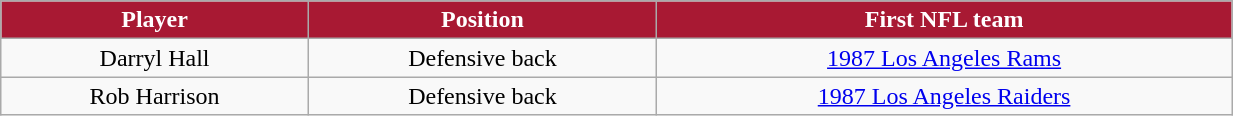<table class="wikitable" width="65%">
<tr>
<th style="background:#A81933;color:#FFFFFF;">Player</th>
<th style="background:#A81933;color:#FFFFFF;">Position</th>
<th style="background:#A81933;color:#FFFFFF;">First NFL team</th>
</tr>
<tr align="center" bgcolor="">
<td>Darryl Hall</td>
<td>Defensive back</td>
<td><a href='#'>1987 Los Angeles Rams</a></td>
</tr>
<tr align="center" bgcolor="">
<td>Rob Harrison</td>
<td>Defensive back</td>
<td><a href='#'>1987 Los Angeles Raiders</a></td>
</tr>
</table>
